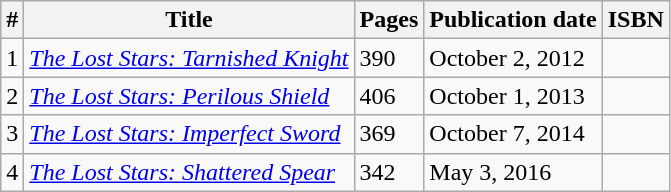<table class="wikitable sortable">
<tr>
<th>#</th>
<th>Title</th>
<th>Pages</th>
<th>Publication date</th>
<th>ISBN</th>
</tr>
<tr>
<td>1</td>
<td><em><a href='#'>The Lost Stars: Tarnished Knight</a></em></td>
<td>390</td>
<td>October 2, 2012</td>
<td></td>
</tr>
<tr>
<td>2</td>
<td><em><a href='#'>The Lost Stars: Perilous Shield</a></em></td>
<td>406</td>
<td>October 1, 2013</td>
<td></td>
</tr>
<tr>
<td>3</td>
<td><em><a href='#'>The Lost Stars: Imperfect Sword</a></em></td>
<td>369</td>
<td>October 7, 2014</td>
<td></td>
</tr>
<tr>
<td>4</td>
<td><em><a href='#'>The Lost Stars: Shattered Spear</a></em></td>
<td>342</td>
<td>May 3, 2016</td>
<td></td>
</tr>
</table>
